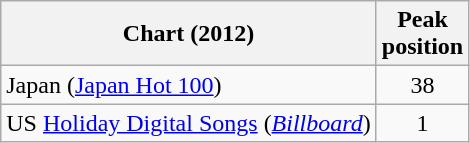<table class="wikitable sortable">
<tr>
<th align="left">Chart (2012)</th>
<th style="text-align:center;">Peak<br>position</th>
</tr>
<tr>
<td align="left">Japan (<a href='#'>Japan Hot 100</a>)</td>
<td style="text-align:center;">38</td>
</tr>
<tr>
<td align="left">US <a href='#'>Holiday Digital Songs</a> (<a href='#'><em>Billboard</em></a>) </td>
<td style="text-align:center;">1</td>
</tr>
</table>
